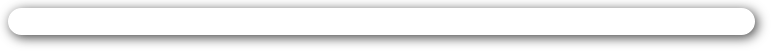<table style="border-radius:1em; box-shadow:0.1em 0.1em 0.5em rgba(0,0,0,0.75); background-color:white; border:1px solid white; padding:5px">
<tr>
<td style=width:30em></td>
</tr>
</table>
